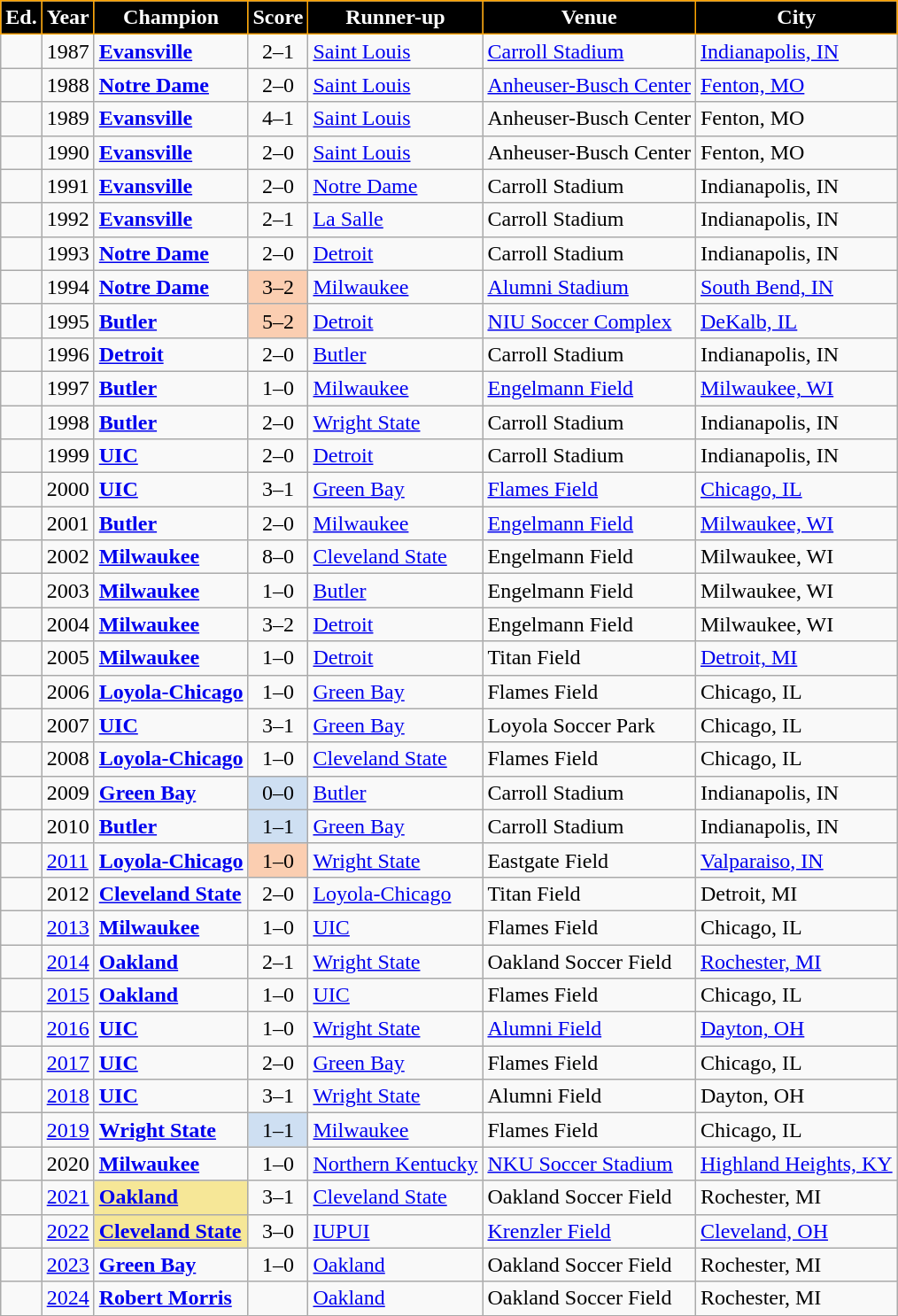<table class="wikitable sortable">
<tr>
<th width= px style= "background:black; color:white; border:1px solid #ffa500">Ed.</th>
<th width= px style= "background:black; color:white; border:1px solid #ffa500">Year</th>
<th width= px style= "background:black; color:white; border:1px solid #ffa500">Champion</th>
<th width= px style= "background:black; color:white; border:1px solid #ffa500">Score</th>
<th width= px style= "background:black; color:white; border:1px solid #ffa500">Runner-up</th>
<th width= px style= "background:black; color:white; border:1px solid #ffa500">Venue</th>
<th width= px style= "background:black; color:white; border:1px solid #ffa500">City</th>
</tr>
<tr>
<td></td>
<td>1987</td>
<td><strong><a href='#'>Evansville</a></strong> </td>
<td align=center>2–1</td>
<td><a href='#'>Saint Louis</a></td>
<td><a href='#'>Carroll Stadium</a></td>
<td><a href='#'>Indianapolis, IN</a></td>
</tr>
<tr>
<td></td>
<td>1988</td>
<td><strong><a href='#'>Notre Dame</a></strong> </td>
<td align=center>2–0</td>
<td><a href='#'>Saint Louis</a></td>
<td><a href='#'>Anheuser-Busch Center</a></td>
<td><a href='#'>Fenton, MO</a></td>
</tr>
<tr>
<td></td>
<td>1989</td>
<td><strong><a href='#'>Evansville</a></strong> </td>
<td align=center>4–1</td>
<td><a href='#'>Saint Louis</a></td>
<td>Anheuser-Busch Center</td>
<td>Fenton, MO</td>
</tr>
<tr>
<td></td>
<td>1990</td>
<td><strong><a href='#'>Evansville</a></strong> </td>
<td align=center>2–0</td>
<td><a href='#'>Saint Louis</a></td>
<td>Anheuser-Busch Center</td>
<td>Fenton, MO</td>
</tr>
<tr>
<td></td>
<td>1991</td>
<td><strong><a href='#'>Evansville</a></strong> </td>
<td align=center>2–0</td>
<td><a href='#'>Notre Dame</a></td>
<td>Carroll Stadium</td>
<td>Indianapolis, IN</td>
</tr>
<tr>
<td></td>
<td>1992</td>
<td><strong><a href='#'>Evansville</a></strong> </td>
<td align=center>2–1</td>
<td><a href='#'>La Salle</a></td>
<td>Carroll Stadium</td>
<td>Indianapolis, IN</td>
</tr>
<tr>
<td></td>
<td>1993</td>
<td><strong><a href='#'>Notre Dame</a></strong> </td>
<td align=center>2–0</td>
<td><a href='#'>Detroit</a></td>
<td>Carroll Stadium</td>
<td>Indianapolis, IN</td>
</tr>
<tr>
<td></td>
<td>1994</td>
<td><strong><a href='#'>Notre Dame</a></strong> </td>
<td style="background-color:#FBCEB1" align=center>3–2 </td>
<td><a href='#'>Milwaukee</a></td>
<td><a href='#'>Alumni Stadium</a></td>
<td><a href='#'>South Bend, IN</a></td>
</tr>
<tr>
<td></td>
<td>1995</td>
<td><strong><a href='#'>Butler</a></strong> </td>
<td style="background-color:#FBCEB1" align=center>5–2 </td>
<td><a href='#'>Detroit</a></td>
<td><a href='#'>NIU Soccer Complex</a></td>
<td><a href='#'>DeKalb, IL</a></td>
</tr>
<tr>
<td></td>
<td>1996</td>
<td><strong><a href='#'>Detroit</a></strong> </td>
<td align=center>2–0</td>
<td><a href='#'>Butler</a></td>
<td>Carroll Stadium</td>
<td>Indianapolis, IN</td>
</tr>
<tr>
<td></td>
<td>1997</td>
<td><strong><a href='#'>Butler</a></strong> </td>
<td align=center>1–0</td>
<td><a href='#'>Milwaukee</a></td>
<td><a href='#'>Engelmann Field</a></td>
<td><a href='#'>Milwaukee, WI</a></td>
</tr>
<tr>
<td></td>
<td>1998</td>
<td><strong><a href='#'>Butler</a></strong> </td>
<td align=center>2–0</td>
<td><a href='#'>Wright State</a></td>
<td>Carroll Stadium</td>
<td>Indianapolis, IN</td>
</tr>
<tr>
<td></td>
<td>1999</td>
<td><strong><a href='#'>UIC</a></strong> </td>
<td align=center>2–0</td>
<td><a href='#'>Detroit</a></td>
<td>Carroll Stadium</td>
<td>Indianapolis, IN</td>
</tr>
<tr>
<td></td>
<td>2000</td>
<td><strong><a href='#'>UIC</a></strong> </td>
<td align=center>3–1</td>
<td><a href='#'>Green Bay</a></td>
<td><a href='#'>Flames Field</a></td>
<td><a href='#'>Chicago, IL</a></td>
</tr>
<tr>
<td></td>
<td>2001</td>
<td><strong><a href='#'>Butler</a></strong> </td>
<td align=center>2–0</td>
<td><a href='#'>Milwaukee</a></td>
<td><a href='#'>Engelmann Field</a></td>
<td><a href='#'>Milwaukee, WI</a></td>
</tr>
<tr>
<td></td>
<td>2002</td>
<td><strong><a href='#'>Milwaukee</a></strong> </td>
<td align=center>8–0</td>
<td><a href='#'>Cleveland State</a></td>
<td>Engelmann Field</td>
<td>Milwaukee, WI</td>
</tr>
<tr>
<td></td>
<td>2003</td>
<td><strong><a href='#'>Milwaukee</a></strong> </td>
<td align=center>1–0</td>
<td><a href='#'>Butler</a></td>
<td>Engelmann Field</td>
<td>Milwaukee, WI</td>
</tr>
<tr>
<td></td>
<td>2004</td>
<td><strong><a href='#'>Milwaukee</a></strong> </td>
<td align=center>3–2</td>
<td><a href='#'>Detroit</a></td>
<td>Engelmann Field</td>
<td>Milwaukee, WI</td>
</tr>
<tr>
<td></td>
<td>2005</td>
<td><strong><a href='#'>Milwaukee</a></strong> </td>
<td align=center>1–0</td>
<td><a href='#'>Detroit</a></td>
<td>Titan Field</td>
<td><a href='#'>Detroit, MI</a></td>
</tr>
<tr>
<td></td>
<td>2006</td>
<td><strong><a href='#'>Loyola-Chicago</a></strong> </td>
<td align=center>1–0</td>
<td><a href='#'>Green Bay</a></td>
<td>Flames Field</td>
<td>Chicago, IL</td>
</tr>
<tr>
<td></td>
<td>2007</td>
<td><strong><a href='#'>UIC</a></strong> </td>
<td align=center>3–1</td>
<td><a href='#'>Green Bay</a></td>
<td>Loyola Soccer Park</td>
<td>Chicago, IL</td>
</tr>
<tr>
<td></td>
<td>2008</td>
<td><strong><a href='#'>Loyola-Chicago</a></strong> </td>
<td align=center>1–0</td>
<td><a href='#'>Cleveland State</a></td>
<td>Flames Field</td>
<td>Chicago, IL</td>
</tr>
<tr>
<td></td>
<td>2009</td>
<td><strong><a href='#'>Green Bay</a></strong> </td>
<td style="background-color:#cedff2" align=center>0–0 </td>
<td><a href='#'>Butler</a></td>
<td>Carroll Stadium</td>
<td>Indianapolis, IN</td>
</tr>
<tr>
<td></td>
<td>2010</td>
<td><strong><a href='#'>Butler</a></strong> </td>
<td style="background-color:#cedff2" align=center>1–1 </td>
<td><a href='#'>Green Bay</a></td>
<td>Carroll Stadium</td>
<td>Indianapolis, IN</td>
</tr>
<tr>
<td></td>
<td><a href='#'>2011</a></td>
<td><strong><a href='#'>Loyola-Chicago</a></strong> </td>
<td style="background-color:#FBCEB1" align=center>1–0 </td>
<td><a href='#'>Wright State</a></td>
<td>Eastgate Field</td>
<td><a href='#'>Valparaiso, IN</a></td>
</tr>
<tr>
<td></td>
<td>2012</td>
<td><strong><a href='#'>Cleveland State</a></strong> </td>
<td align=center>2–0</td>
<td><a href='#'>Loyola-Chicago</a></td>
<td>Titan Field</td>
<td>Detroit, MI</td>
</tr>
<tr>
<td></td>
<td><a href='#'>2013</a></td>
<td><strong><a href='#'>Milwaukee</a></strong> </td>
<td align=center>1–0</td>
<td><a href='#'>UIC</a></td>
<td>Flames Field</td>
<td>Chicago, IL</td>
</tr>
<tr>
<td></td>
<td><a href='#'>2014</a></td>
<td><strong><a href='#'>Oakland</a></strong> </td>
<td align=center>2–1</td>
<td><a href='#'>Wright State</a></td>
<td>Oakland Soccer Field</td>
<td><a href='#'>Rochester, MI</a></td>
</tr>
<tr>
<td></td>
<td><a href='#'>2015</a></td>
<td><strong><a href='#'>Oakland</a></strong> </td>
<td align=center>1–0</td>
<td><a href='#'>UIC</a></td>
<td>Flames Field</td>
<td>Chicago, IL</td>
</tr>
<tr>
<td></td>
<td><a href='#'>2016</a></td>
<td><strong><a href='#'>UIC</a></strong> </td>
<td align=center>1–0</td>
<td><a href='#'>Wright State</a></td>
<td><a href='#'>Alumni Field</a></td>
<td><a href='#'>Dayton, OH</a></td>
</tr>
<tr>
<td></td>
<td><a href='#'>2017</a></td>
<td><strong><a href='#'>UIC</a></strong> </td>
<td align=center>2–0</td>
<td><a href='#'>Green Bay</a></td>
<td>Flames Field</td>
<td>Chicago, IL</td>
</tr>
<tr>
<td></td>
<td><a href='#'>2018</a></td>
<td><strong><a href='#'>UIC</a></strong> </td>
<td align=center>3–1</td>
<td><a href='#'>Wright State</a></td>
<td>Alumni Field</td>
<td>Dayton, OH</td>
</tr>
<tr>
<td></td>
<td><a href='#'>2019</a></td>
<td><strong><a href='#'>Wright State</a></strong> </td>
<td style="background-color:#cedff2" align=center>1–1 </td>
<td><a href='#'>Milwaukee</a></td>
<td>Flames Field</td>
<td>Chicago, IL</td>
</tr>
<tr>
<td></td>
<td>2020</td>
<td><strong><a href='#'>Milwaukee</a></strong> </td>
<td align=center>1–0</td>
<td><a href='#'>Northern Kentucky</a></td>
<td><a href='#'>NKU Soccer Stadium</a></td>
<td><a href='#'>Highland Heights, KY</a></td>
</tr>
<tr>
<td></td>
<td><a href='#'>2021</a></td>
<td bgcolor=#F6E797><strong><a href='#'>Oakland</a></strong> </td>
<td align=center>3–1</td>
<td><a href='#'>Cleveland State</a></td>
<td>Oakland Soccer Field</td>
<td>Rochester, MI</td>
</tr>
<tr>
<td></td>
<td><a href='#'>2022</a></td>
<td bgcolor=#F6E797><strong><a href='#'>Cleveland State</a></strong> </td>
<td align=center>3–0</td>
<td><a href='#'>IUPUI</a></td>
<td><a href='#'>Krenzler Field</a></td>
<td><a href='#'>Cleveland, OH</a></td>
</tr>
<tr>
<td></td>
<td><a href='#'>2023</a></td>
<td><strong><a href='#'>Green Bay</a></strong> </td>
<td align=center>1–0</td>
<td><a href='#'>Oakland</a></td>
<td>Oakland Soccer Field</td>
<td>Rochester, MI</td>
</tr>
<tr>
<td></td>
<td><a href='#'>2024</a></td>
<td><strong><a href='#'>Robert Morris</a></strong> </td>
<td></td>
<td><a href='#'>Oakland</a></td>
<td>Oakland Soccer Field</td>
<td>Rochester, MI</td>
</tr>
</table>
